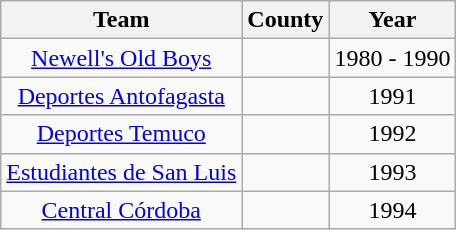<table class="wikitable" style="text-align:center;">
<tr>
<th>Team</th>
<th>County</th>
<th>Year</th>
</tr>
<tr>
<td><a href='#'>Newell's Old Boys</a></td>
<td></td>
<td>1980 - 1990</td>
</tr>
<tr>
<td><a href='#'>Deportes Antofagasta</a></td>
<td></td>
<td>1991</td>
</tr>
<tr>
<td><a href='#'>Deportes Temuco</a></td>
<td></td>
<td>1992</td>
</tr>
<tr>
<td><a href='#'>Estudiantes de San Luis</a></td>
<td></td>
<td>1993</td>
</tr>
<tr>
<td><a href='#'>Central Córdoba</a></td>
<td></td>
<td>1994</td>
</tr>
</table>
